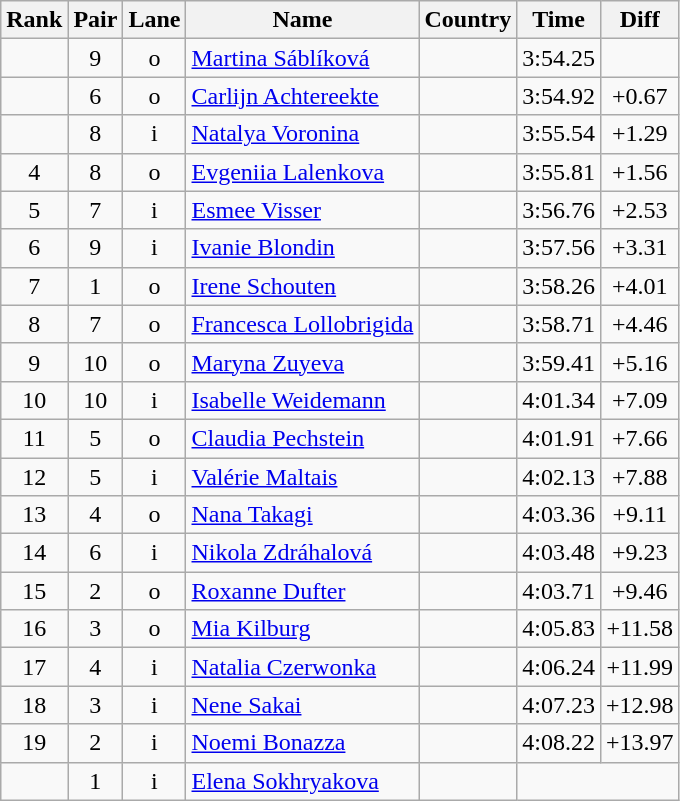<table class="wikitable sortable" style="text-align:center">
<tr>
<th>Rank</th>
<th>Pair</th>
<th>Lane</th>
<th>Name</th>
<th>Country</th>
<th>Time</th>
<th>Diff</th>
</tr>
<tr>
<td></td>
<td>9</td>
<td>o</td>
<td align=left><a href='#'>Martina Sáblíková</a></td>
<td align=left></td>
<td>3:54.25</td>
<td></td>
</tr>
<tr>
<td></td>
<td>6</td>
<td>o</td>
<td align=left><a href='#'>Carlijn Achtereekte</a></td>
<td align=left></td>
<td>3:54.92</td>
<td>+0.67</td>
</tr>
<tr>
<td></td>
<td>8</td>
<td>i</td>
<td align=left><a href='#'>Natalya Voronina</a></td>
<td align=left></td>
<td>3:55.54</td>
<td>+1.29</td>
</tr>
<tr>
<td>4</td>
<td>8</td>
<td>o</td>
<td align=left><a href='#'>Evgeniia Lalenkova</a></td>
<td align=left></td>
<td>3:55.81</td>
<td>+1.56</td>
</tr>
<tr>
<td>5</td>
<td>7</td>
<td>i</td>
<td align=left><a href='#'>Esmee Visser</a></td>
<td align=left></td>
<td>3:56.76</td>
<td>+2.53</td>
</tr>
<tr>
<td>6</td>
<td>9</td>
<td>i</td>
<td align=left><a href='#'>Ivanie Blondin</a></td>
<td align=left></td>
<td>3:57.56</td>
<td>+3.31</td>
</tr>
<tr>
<td>7</td>
<td>1</td>
<td>o</td>
<td align=left><a href='#'>Irene Schouten</a></td>
<td align=left></td>
<td>3:58.26</td>
<td>+4.01</td>
</tr>
<tr>
<td>8</td>
<td>7</td>
<td>o</td>
<td align=left><a href='#'>Francesca Lollobrigida</a></td>
<td align=left></td>
<td>3:58.71</td>
<td>+4.46</td>
</tr>
<tr>
<td>9</td>
<td>10</td>
<td>o</td>
<td align=left><a href='#'>Maryna Zuyeva</a></td>
<td align=left></td>
<td>3:59.41</td>
<td>+5.16</td>
</tr>
<tr>
<td>10</td>
<td>10</td>
<td>i</td>
<td align=left><a href='#'>Isabelle Weidemann</a></td>
<td align=left></td>
<td>4:01.34</td>
<td>+7.09</td>
</tr>
<tr>
<td>11</td>
<td>5</td>
<td>o</td>
<td align=left><a href='#'>Claudia Pechstein</a></td>
<td align=left></td>
<td>4:01.91</td>
<td>+7.66</td>
</tr>
<tr>
<td>12</td>
<td>5</td>
<td>i</td>
<td align=left><a href='#'>Valérie Maltais</a></td>
<td align=left></td>
<td>4:02.13</td>
<td>+7.88</td>
</tr>
<tr>
<td>13</td>
<td>4</td>
<td>o</td>
<td align=left><a href='#'>Nana Takagi</a></td>
<td align=left></td>
<td>4:03.36</td>
<td>+9.11</td>
</tr>
<tr>
<td>14</td>
<td>6</td>
<td>i</td>
<td align=left><a href='#'>Nikola Zdráhalová</a></td>
<td align=left></td>
<td>4:03.48</td>
<td>+9.23</td>
</tr>
<tr>
<td>15</td>
<td>2</td>
<td>o</td>
<td align=left><a href='#'>Roxanne Dufter</a></td>
<td align=left></td>
<td>4:03.71</td>
<td>+9.46</td>
</tr>
<tr>
<td>16</td>
<td>3</td>
<td>o</td>
<td align=left><a href='#'>Mia Kilburg</a></td>
<td align=left></td>
<td>4:05.83</td>
<td>+11.58</td>
</tr>
<tr>
<td>17</td>
<td>4</td>
<td>i</td>
<td align=left><a href='#'>Natalia Czerwonka</a></td>
<td align=left></td>
<td>4:06.24</td>
<td>+11.99</td>
</tr>
<tr>
<td>18</td>
<td>3</td>
<td>i</td>
<td align=left><a href='#'>Nene Sakai</a></td>
<td align=left></td>
<td>4:07.23</td>
<td>+12.98</td>
</tr>
<tr>
<td>19</td>
<td>2</td>
<td>i</td>
<td align=left><a href='#'>Noemi Bonazza</a></td>
<td align=left></td>
<td>4:08.22</td>
<td>+13.97</td>
</tr>
<tr>
<td></td>
<td>1</td>
<td>i</td>
<td align=left><a href='#'>Elena Sokhryakova</a></td>
<td align=left></td>
<td colspan=2></td>
</tr>
</table>
